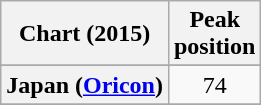<table class="wikitable sortable plainrowheaders" style="text-align:center">
<tr>
<th scope="col">Chart (2015)</th>
<th scope="col">Peak<br>position</th>
</tr>
<tr>
</tr>
<tr>
<th scope="row">Japan (<a href='#'>Oricon</a>)</th>
<td>74</td>
</tr>
<tr>
</tr>
</table>
